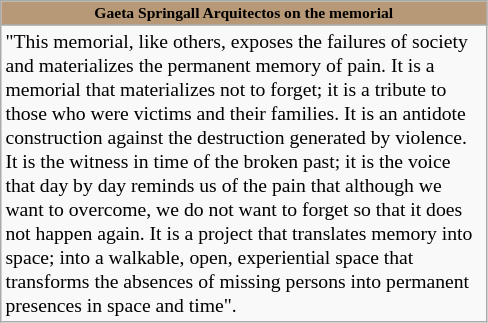<table class="wikitable floatright" style="width: 325px">
<tr>
<th style="background: #B89977; font-size: 65%">Gaeta Springall Arquitectos on the memorial</th>
</tr>
<tr>
<td style="font-size: 82%">"This memorial, like others, exposes the failures of society and materializes the permanent memory of pain. It is a memorial that materializes not to forget; it is a tribute to those who were victims and their families. It is an antidote construction against the destruction generated by violence. It is the witness in time of the broken past; it is the voice that day by day reminds us of the pain that although we want to overcome, we do not want to forget so that it does not happen again. It is a project that translates memory into space; into a walkable, open, experiential space that transforms the absences of missing persons into permanent presences in space and time".</td>
</tr>
</table>
